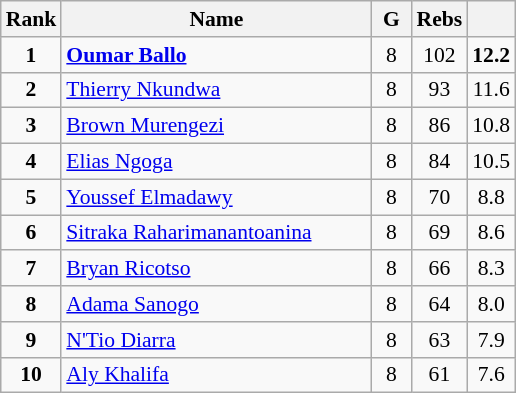<table class="wikitable" style="text-align:center; font-size:90%;">
<tr>
<th width=20px>Rank</th>
<th width=200px>Name</th>
<th width=20px>G</th>
<th width=20px>Rebs</th>
<th width=20px></th>
</tr>
<tr>
<td><strong>1</strong></td>
<td align=left> <strong><a href='#'>Oumar Ballo</a></strong></td>
<td>8</td>
<td>102</td>
<td><strong>12.2</strong></td>
</tr>
<tr>
<td><strong>2</strong></td>
<td align=left> <a href='#'>Thierry Nkundwa</a></td>
<td>8</td>
<td>93</td>
<td>11.6</td>
</tr>
<tr>
<td><strong>3</strong></td>
<td align=left> <a href='#'>Brown Murengezi</a></td>
<td>8</td>
<td>86</td>
<td>10.8</td>
</tr>
<tr>
<td><strong>4</strong></td>
<td align=left> <a href='#'>Elias Ngoga</a></td>
<td>8</td>
<td>84</td>
<td>10.5</td>
</tr>
<tr>
<td><strong>5</strong></td>
<td align=left> <a href='#'>Youssef Elmadawy</a></td>
<td>8</td>
<td>70</td>
<td>8.8</td>
</tr>
<tr>
<td><strong>6</strong></td>
<td align=left> <a href='#'>Sitraka Raharimanantoanina</a></td>
<td>8</td>
<td>69</td>
<td>8.6</td>
</tr>
<tr>
<td><strong>7</strong></td>
<td align=left> <a href='#'>Bryan Ricotso</a></td>
<td>8</td>
<td>66</td>
<td>8.3</td>
</tr>
<tr>
<td><strong>8</strong></td>
<td align=left> <a href='#'>Adama Sanogo</a></td>
<td>8</td>
<td>64</td>
<td>8.0</td>
</tr>
<tr>
<td><strong>9</strong></td>
<td align=left> <a href='#'>N'Tio Diarra</a></td>
<td>8</td>
<td>63</td>
<td>7.9</td>
</tr>
<tr>
<td><strong>10</strong></td>
<td align=left> <a href='#'>Aly Khalifa</a></td>
<td>8</td>
<td>61</td>
<td>7.6</td>
</tr>
</table>
